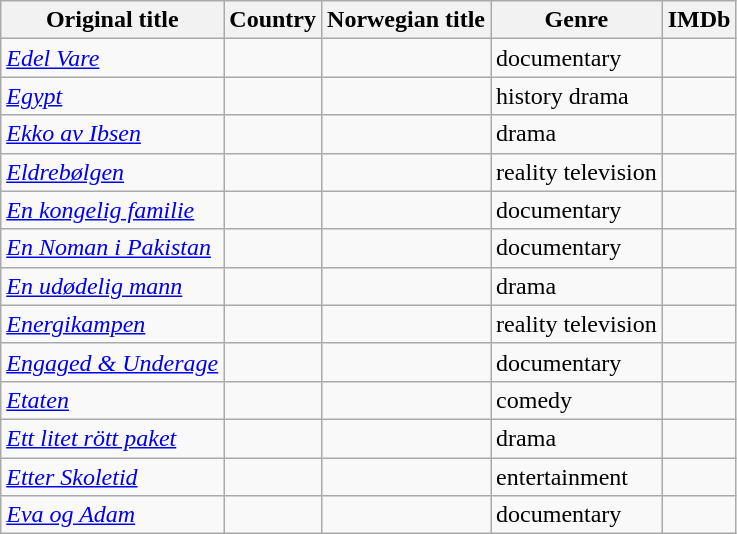<table class="wikitable">
<tr>
<th>Original title</th>
<th>Country</th>
<th>Norwegian title</th>
<th>Genre</th>
<th>IMDb</th>
</tr>
<tr>
<td><em><a href='#'>Edel Vare</a></em></td>
<td></td>
<td></td>
<td>documentary</td>
<td></td>
</tr>
<tr>
<td><em><a href='#'>Egypt</a></em></td>
<td></td>
<td></td>
<td>history drama</td>
<td></td>
</tr>
<tr>
<td><em><a href='#'>Ekko av Ibsen</a></em></td>
<td></td>
<td></td>
<td>drama</td>
<td></td>
</tr>
<tr>
<td><em><a href='#'>Eldrebølgen</a></em></td>
<td></td>
<td></td>
<td>reality television</td>
<td></td>
</tr>
<tr>
<td><em><a href='#'>En kongelig familie</a></em></td>
<td></td>
<td></td>
<td>documentary</td>
<td></td>
</tr>
<tr>
<td><em><a href='#'>En Noman i Pakistan</a></em></td>
<td></td>
<td></td>
<td>documentary</td>
<td></td>
</tr>
<tr>
<td><em><a href='#'>En udødelig mann</a></em></td>
<td></td>
<td></td>
<td>drama</td>
<td></td>
</tr>
<tr>
<td><em><a href='#'>Energikampen</a></em></td>
<td></td>
<td></td>
<td>reality television</td>
<td></td>
</tr>
<tr>
<td><em><a href='#'>Engaged & Underage</a></em></td>
<td></td>
<td></td>
<td>documentary</td>
<td></td>
</tr>
<tr>
<td><em><a href='#'>Etaten</a></em></td>
<td></td>
<td></td>
<td>comedy</td>
<td></td>
</tr>
<tr>
<td><em><a href='#'>Ett litet rött paket</a></em></td>
<td></td>
<td></td>
<td>drama</td>
<td></td>
</tr>
<tr>
<td><em><a href='#'>Etter Skoletid</a></em></td>
<td></td>
<td></td>
<td>entertainment</td>
<td></td>
</tr>
<tr>
<td><em><a href='#'>Eva og Adam</a></em></td>
<td></td>
<td></td>
<td>documentary</td>
<td></td>
</tr>
</table>
